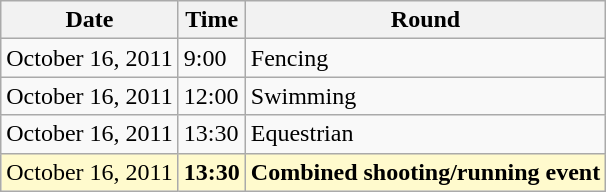<table class="wikitable">
<tr>
<th>Date</th>
<th>Time</th>
<th>Round</th>
</tr>
<tr>
<td>October 16, 2011</td>
<td>9:00</td>
<td>Fencing</td>
</tr>
<tr>
<td>October 16, 2011</td>
<td>12:00</td>
<td>Swimming</td>
</tr>
<tr>
<td>October 16, 2011</td>
<td>13:30</td>
<td>Equestrian</td>
</tr>
<tr style=background:lemonchiffon>
<td>October 16, 2011</td>
<td><strong>13:30</strong></td>
<td><strong>Combined shooting/running event</strong></td>
</tr>
</table>
